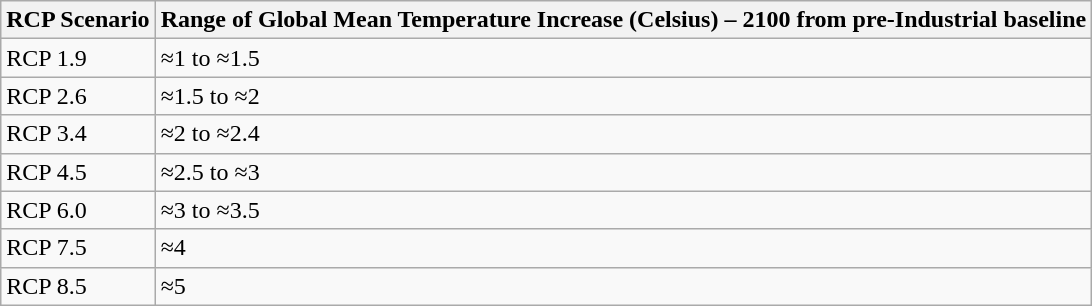<table class="wikitable">
<tr>
<th>RCP Scenario</th>
<th>Range of Global Mean Temperature Increase (Celsius) – 2100 from pre-Industrial baseline</th>
</tr>
<tr>
<td>RCP 1.9</td>
<td>≈1 to ≈1.5</td>
</tr>
<tr>
<td>RCP 2.6</td>
<td>≈1.5 to ≈2</td>
</tr>
<tr>
<td>RCP 3.4</td>
<td>≈2 to ≈2.4</td>
</tr>
<tr>
<td>RCP 4.5</td>
<td>≈2.5 to ≈3</td>
</tr>
<tr>
<td>RCP 6.0</td>
<td>≈3 to ≈3.5</td>
</tr>
<tr>
<td>RCP 7.5</td>
<td>≈4</td>
</tr>
<tr>
<td>RCP 8.5</td>
<td>≈5</td>
</tr>
</table>
